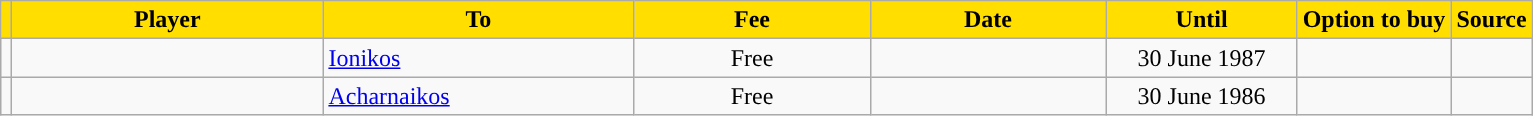<table class="wikitable sortable">
<tr>
<th style="background:#FFDE00"></th>
<th width=200 style="background:#FFDE00">Player</th>
<th width=200 style="background:#FFDE00">To</th>
<th width=150 style="background:#FFDE00">Fee</th>
<th width=150 style="background:#FFDE00">Date</th>
<th width=120 style="background:#FFDE00">Until</th>
<th style="background:#FFDE00">Option to buy</th>
<th style="background:#FFDE00">Source</th>
</tr>
<tr>
<td align=center></td>
<td></td>
<td> <a href='#'>Ionikos</a></td>
<td align=center>Free</td>
<td align=center></td>
<td align=center>30 June 1987</td>
<td align=center></td>
<td align=center></td>
</tr>
<tr>
<td align=center></td>
<td></td>
<td> <a href='#'>Acharnaikos</a></td>
<td align=center>Free</td>
<td align=center></td>
<td align=center>30 June 1986</td>
<td align=center></td>
<td align=center></td>
</tr>
</table>
